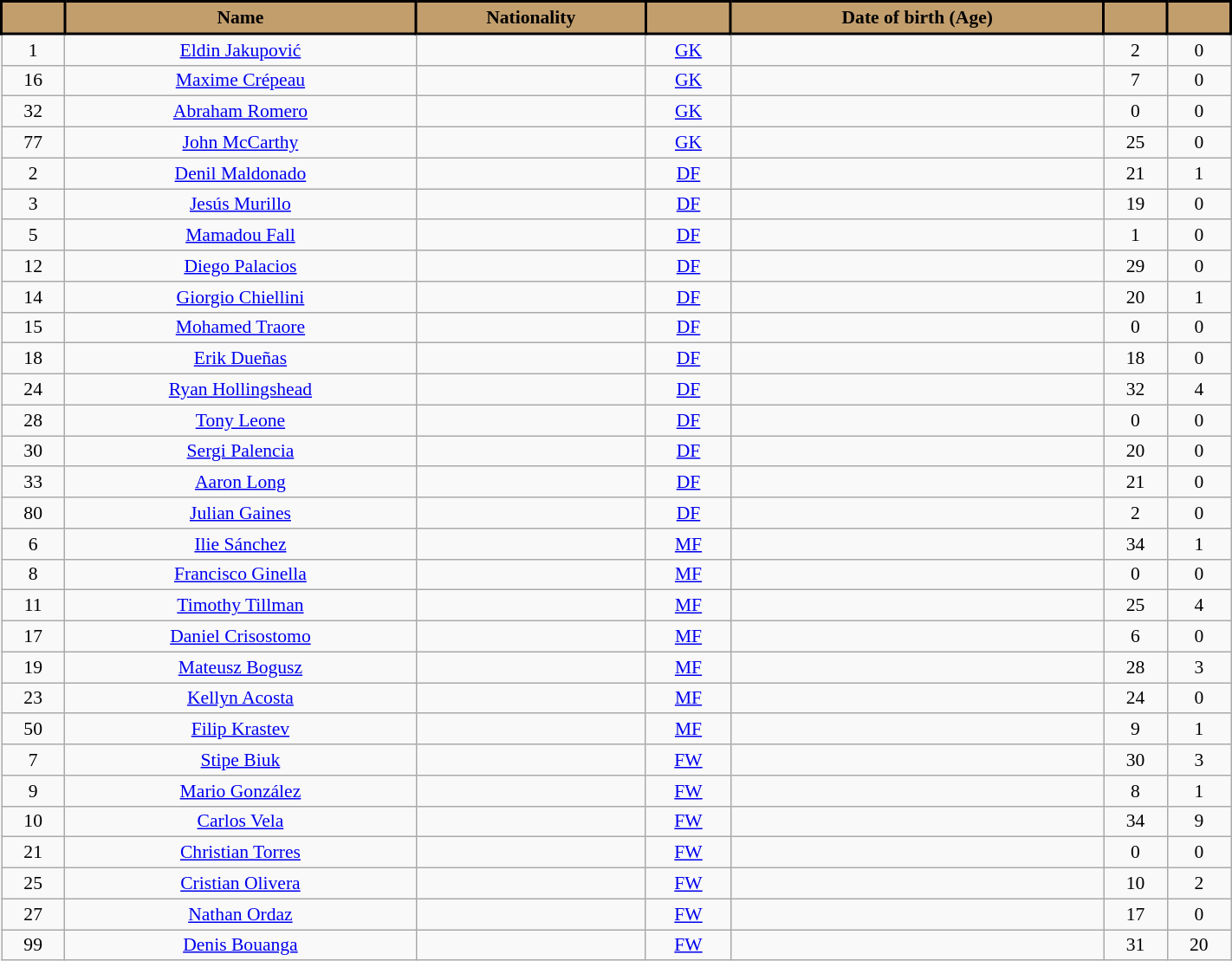<table class="wikitable sortable" style="text-align: center; font-size:90%; width:75%;">
<tr>
<th style="background-color:#C39E6D; color:#000000; border:2px solid #000000;"></th>
<th style="background-color:#C39E6D; color:#000000; border:2px solid #000000;">Name</th>
<th style="background-color:#C39E6D; color:#000000; border:2px solid #000000;">Nationality</th>
<th style="background-color:#C39E6D; color:#000000; border:2px solid #000000;"></th>
<th style="background-color:#C39E6D; color:#000000; border:2px solid #000000;">Date of birth (Age)</th>
<th style="background-color:#C39E6D; color:#000000; border:2px solid #000000;"></th>
<th style="background-color:#C39E6D; color:#000000; border:2px solid #000000;"></th>
</tr>
<tr>
<td>1</td>
<td><a href='#'>Eldin Jakupović</a></td>
<td></td>
<td><a href='#'>GK</a></td>
<td></td>
<td>2</td>
<td>0</td>
</tr>
<tr>
<td>16</td>
<td><a href='#'>Maxime Crépeau</a></td>
<td></td>
<td><a href='#'>GK</a></td>
<td></td>
<td>7</td>
<td>0</td>
</tr>
<tr>
<td>32</td>
<td><a href='#'>Abraham Romero</a></td>
<td></td>
<td><a href='#'>GK</a></td>
<td></td>
<td>0</td>
<td>0</td>
</tr>
<tr>
<td>77</td>
<td><a href='#'>John McCarthy</a></td>
<td></td>
<td><a href='#'>GK</a></td>
<td></td>
<td>25</td>
<td>0</td>
</tr>
<tr>
<td>2</td>
<td><a href='#'>Denil Maldonado</a></td>
<td></td>
<td><a href='#'>DF</a></td>
<td></td>
<td>21</td>
<td>1</td>
</tr>
<tr>
<td>3</td>
<td><a href='#'>Jesús Murillo</a></td>
<td></td>
<td><a href='#'>DF</a></td>
<td></td>
<td>19</td>
<td>0</td>
</tr>
<tr>
<td>5</td>
<td><a href='#'>Mamadou Fall</a></td>
<td></td>
<td><a href='#'>DF</a></td>
<td></td>
<td>1</td>
<td>0</td>
</tr>
<tr>
<td>12</td>
<td><a href='#'>Diego Palacios</a> </td>
<td></td>
<td><a href='#'>DF</a></td>
<td></td>
<td>29</td>
<td>0</td>
</tr>
<tr>
<td>14</td>
<td><a href='#'>Giorgio Chiellini</a> </td>
<td></td>
<td><a href='#'>DF</a></td>
<td></td>
<td>20</td>
<td>1</td>
</tr>
<tr>
<td>15</td>
<td><a href='#'>Mohamed Traore</a></td>
<td></td>
<td><a href='#'>DF</a></td>
<td></td>
<td>0</td>
<td>0</td>
</tr>
<tr>
<td>18</td>
<td><a href='#'>Erik Dueñas</a>  </td>
<td></td>
<td><a href='#'>DF</a></td>
<td></td>
<td>18</td>
<td>0</td>
</tr>
<tr>
<td>24</td>
<td><a href='#'>Ryan Hollingshead</a></td>
<td></td>
<td><a href='#'>DF</a></td>
<td></td>
<td>32</td>
<td>4</td>
</tr>
<tr>
<td>28</td>
<td><a href='#'>Tony Leone</a>  </td>
<td></td>
<td><a href='#'>DF</a></td>
<td></td>
<td>0</td>
<td>0</td>
</tr>
<tr>
<td>30</td>
<td><a href='#'>Sergi Palencia</a></td>
<td></td>
<td><a href='#'>DF</a></td>
<td></td>
<td>20</td>
<td>0</td>
</tr>
<tr>
<td>33</td>
<td><a href='#'>Aaron Long</a></td>
<td></td>
<td><a href='#'>DF</a></td>
<td></td>
<td>21</td>
<td>0</td>
</tr>
<tr>
<td>80</td>
<td><a href='#'>Julian Gaines</a></td>
<td></td>
<td><a href='#'>DF</a></td>
<td></td>
<td>2</td>
<td>0</td>
</tr>
<tr>
<td>6</td>
<td><a href='#'>Ilie Sánchez</a></td>
<td></td>
<td><a href='#'>MF</a></td>
<td></td>
<td>34</td>
<td>1</td>
</tr>
<tr>
<td>8</td>
<td><a href='#'>Francisco Ginella</a> </td>
<td></td>
<td><a href='#'>MF</a></td>
<td></td>
<td>0</td>
<td>0</td>
</tr>
<tr>
<td>11</td>
<td><a href='#'>Timothy Tillman</a></td>
<td></td>
<td><a href='#'>MF</a></td>
<td></td>
<td>25</td>
<td>4</td>
</tr>
<tr>
<td>17</td>
<td><a href='#'>Daniel Crisostomo</a></td>
<td></td>
<td><a href='#'>MF</a></td>
<td></td>
<td>6</td>
<td>0</td>
</tr>
<tr>
<td>19</td>
<td><a href='#'>Mateusz Bogusz</a></td>
<td></td>
<td><a href='#'>MF</a></td>
<td></td>
<td>28</td>
<td>3</td>
</tr>
<tr>
<td>23</td>
<td><a href='#'>Kellyn Acosta</a></td>
<td></td>
<td><a href='#'>MF</a></td>
<td></td>
<td>24</td>
<td>0</td>
</tr>
<tr>
<td>50</td>
<td><a href='#'>Filip Krastev</a></td>
<td></td>
<td><a href='#'>MF</a></td>
<td></td>
<td>9</td>
<td>1</td>
</tr>
<tr>
<td>7</td>
<td><a href='#'>Stipe Biuk</a></td>
<td></td>
<td><a href='#'>FW</a></td>
<td></td>
<td>30</td>
<td>3</td>
</tr>
<tr>
<td>9</td>
<td><a href='#'>Mario González</a></td>
<td></td>
<td><a href='#'>FW</a></td>
<td></td>
<td>8</td>
<td>1</td>
</tr>
<tr>
<td>10</td>
<td><a href='#'>Carlos Vela</a> </td>
<td></td>
<td><a href='#'>FW</a></td>
<td></td>
<td>34</td>
<td>9</td>
</tr>
<tr>
<td>21</td>
<td><a href='#'>Christian Torres</a> </td>
<td></td>
<td><a href='#'>FW</a></td>
<td></td>
<td>0</td>
<td>0</td>
</tr>
<tr>
<td>25</td>
<td><a href='#'>Cristian Olivera</a></td>
<td></td>
<td><a href='#'>FW</a></td>
<td></td>
<td>10</td>
<td>2</td>
</tr>
<tr>
<td>27</td>
<td><a href='#'>Nathan Ordaz</a> </td>
<td></td>
<td><a href='#'>FW</a></td>
<td></td>
<td>17</td>
<td>0</td>
</tr>
<tr>
<td>99</td>
<td><a href='#'>Denis Bouanga</a></td>
<td></td>
<td><a href='#'>FW</a></td>
<td></td>
<td>31</td>
<td>20</td>
</tr>
</table>
